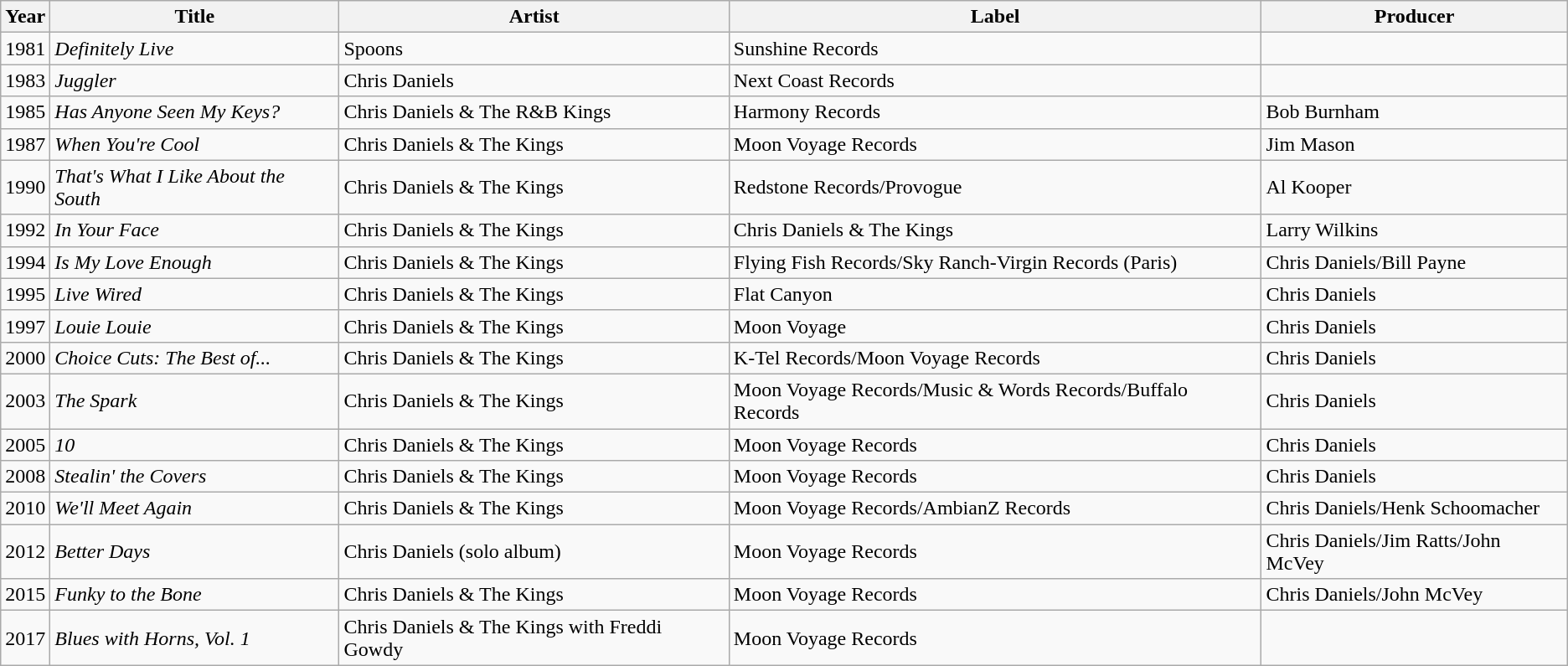<table class="wikitable">
<tr>
<th>Year</th>
<th>Title</th>
<th>Artist</th>
<th>Label</th>
<th>Producer</th>
</tr>
<tr>
<td>1981</td>
<td><em>Definitely Live</em></td>
<td>Spoons</td>
<td>Sunshine Records</td>
<td></td>
</tr>
<tr>
<td>1983</td>
<td><em>Juggler</em></td>
<td>Chris Daniels</td>
<td>Next Coast Records</td>
<td></td>
</tr>
<tr>
<td>1985</td>
<td><em>Has Anyone Seen My Keys?</em></td>
<td>Chris Daniels & The R&B Kings</td>
<td>Harmony Records</td>
<td>Bob Burnham</td>
</tr>
<tr>
<td>1987</td>
<td><em>When You're Cool</em></td>
<td>Chris Daniels & The Kings</td>
<td>Moon Voyage Records</td>
<td>Jim Mason</td>
</tr>
<tr>
<td>1990</td>
<td><em>That's What I Like About the South</em></td>
<td>Chris Daniels & The Kings</td>
<td>Redstone Records/Provogue</td>
<td>Al Kooper</td>
</tr>
<tr>
<td>1992</td>
<td><em>In Your Face</em></td>
<td>Chris Daniels & The Kings</td>
<td>Chris Daniels & The Kings</td>
<td>Larry Wilkins</td>
</tr>
<tr>
<td>1994</td>
<td><em>Is My Love Enough</em></td>
<td>Chris Daniels & The Kings</td>
<td>Flying Fish Records/Sky Ranch-Virgin Records (Paris)</td>
<td>Chris Daniels/Bill Payne</td>
</tr>
<tr>
<td>1995</td>
<td><em>Live Wired</em></td>
<td>Chris Daniels & The Kings</td>
<td>Flat Canyon</td>
<td>Chris Daniels</td>
</tr>
<tr>
<td>1997</td>
<td><em>Louie Louie</em></td>
<td>Chris Daniels & The Kings</td>
<td>Moon Voyage</td>
<td>Chris Daniels</td>
</tr>
<tr>
<td>2000</td>
<td><em>Choice Cuts: The Best of...</em></td>
<td>Chris Daniels & The Kings</td>
<td>K-Tel Records/Moon Voyage Records</td>
<td>Chris Daniels</td>
</tr>
<tr>
<td>2003</td>
<td><em>The Spark</em></td>
<td>Chris Daniels & The Kings</td>
<td>Moon Voyage Records/Music & Words Records/Buffalo Records</td>
<td>Chris Daniels</td>
</tr>
<tr>
<td>2005</td>
<td><em>10</em></td>
<td>Chris Daniels & The Kings</td>
<td>Moon Voyage Records</td>
<td>Chris Daniels</td>
</tr>
<tr>
<td>2008</td>
<td><em>Stealin' the Covers</em></td>
<td>Chris Daniels & The Kings</td>
<td>Moon Voyage Records</td>
<td>Chris Daniels</td>
</tr>
<tr>
<td>2010</td>
<td><em>We'll Meet Again</em></td>
<td>Chris Daniels & The Kings</td>
<td>Moon Voyage Records/AmbianZ Records</td>
<td>Chris Daniels/Henk Schoomacher</td>
</tr>
<tr>
<td>2012</td>
<td><em>Better Days</em></td>
<td>Chris Daniels (solo album)</td>
<td>Moon Voyage Records</td>
<td>Chris Daniels/Jim Ratts/John McVey</td>
</tr>
<tr>
<td>2015</td>
<td><em>Funky to the Bone</em></td>
<td>Chris Daniels & The Kings</td>
<td>Moon Voyage Records</td>
<td>Chris Daniels/John McVey</td>
</tr>
<tr>
<td>2017</td>
<td><em>Blues with Horns, Vol. 1</em></td>
<td>Chris Daniels & The Kings with Freddi Gowdy</td>
<td>Moon Voyage Records</td>
<td></td>
</tr>
</table>
